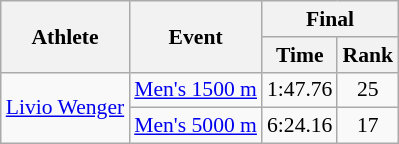<table class="wikitable" style="font-size:90%">
<tr>
<th rowspan=2>Athlete</th>
<th rowspan=2>Event</th>
<th colspan=2>Final</th>
</tr>
<tr>
<th>Time</th>
<th>Rank</th>
</tr>
<tr align=center>
<td align=left rowspan=2><a href='#'>Livio Wenger</a></td>
<td align=left><a href='#'>Men's 1500 m</a></td>
<td>1:47.76</td>
<td>25</td>
</tr>
<tr align=center>
<td align=left><a href='#'>Men's 5000 m</a></td>
<td>6:24.16</td>
<td>17</td>
</tr>
</table>
